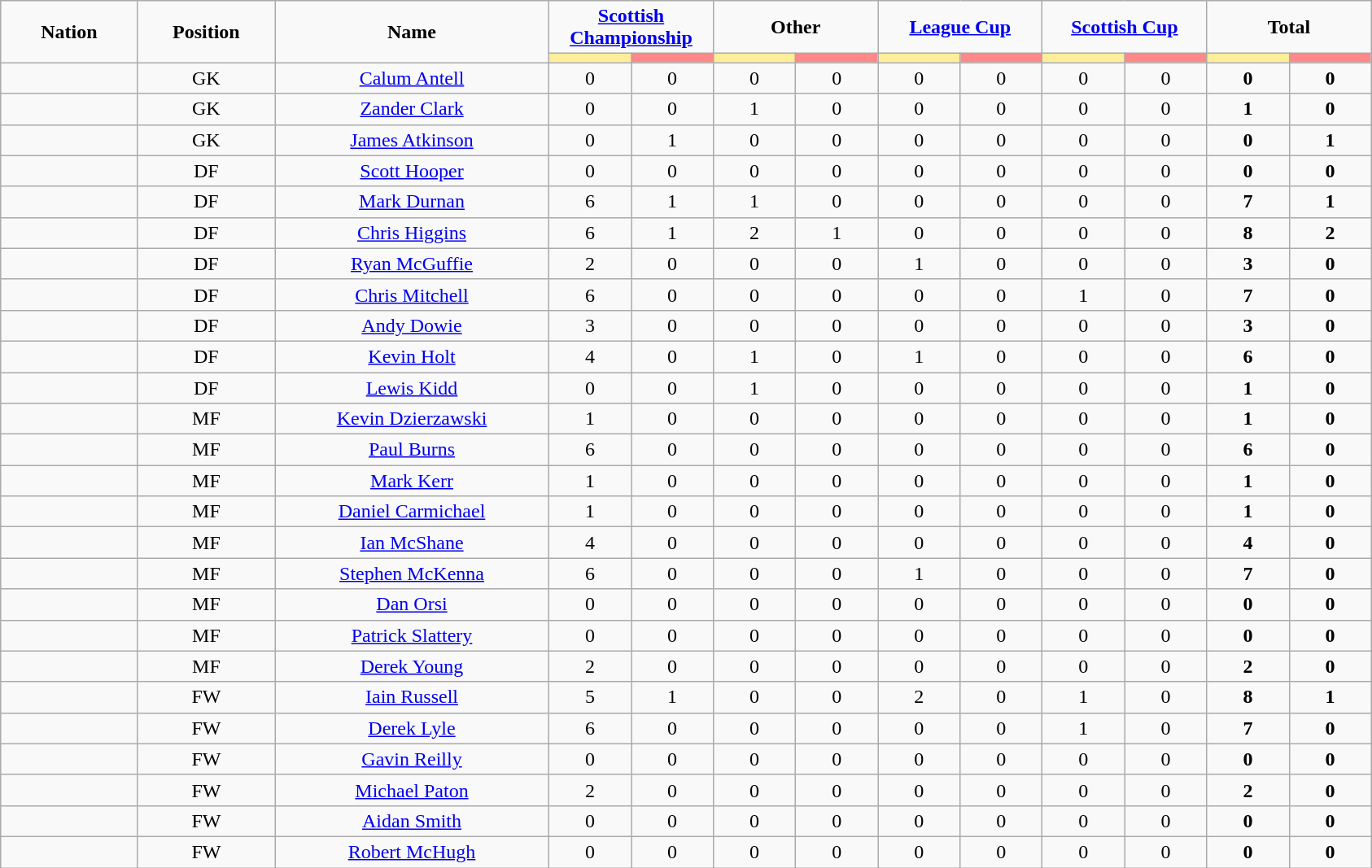<table class="wikitable" style="text-align:center;">
<tr style="text-align:center;">
<td rowspan="2"  style="width:10%; "><strong>Nation</strong></td>
<td rowspan="2"  style="width:10%; "><strong>Position</strong></td>
<td rowspan="2"  style="width:20%; "><strong>Name</strong></td>
<td colspan="2"><strong><a href='#'>Scottish Championship</a></strong></td>
<td colspan="2"><strong>Other</strong></td>
<td colspan="2"><strong><a href='#'>League Cup</a></strong></td>
<td colspan="2"><strong><a href='#'>Scottish Cup</a></strong></td>
<td colspan="2"><strong>Total </strong></td>
</tr>
<tr>
<th style="width:60px; background:#fe9;"></th>
<th style="width:60px; background:#ff8888;"></th>
<th style="width:60px; background:#fe9;"></th>
<th style="width:60px; background:#ff8888;"></th>
<th style="width:60px; background:#fe9;"></th>
<th style="width:60px; background:#ff8888;"></th>
<th style="width:60px; background:#fe9;"></th>
<th style="width:60px; background:#ff8888;"></th>
<th style="width:60px; background:#fe9;"></th>
<th style="width:60px; background:#ff8888;"></th>
</tr>
<tr>
<td></td>
<td>GK</td>
<td><a href='#'>Calum Antell</a></td>
<td>0</td>
<td>0</td>
<td>0</td>
<td>0</td>
<td>0</td>
<td>0</td>
<td>0</td>
<td>0</td>
<td><strong>0</strong></td>
<td><strong>0</strong></td>
</tr>
<tr>
<td></td>
<td>GK</td>
<td><a href='#'>Zander Clark</a></td>
<td>0</td>
<td>0</td>
<td>1</td>
<td>0</td>
<td>0</td>
<td>0</td>
<td>0</td>
<td>0</td>
<td><strong>1</strong></td>
<td><strong>0</strong></td>
</tr>
<tr>
<td></td>
<td>GK</td>
<td><a href='#'>James Atkinson</a></td>
<td>0</td>
<td>1</td>
<td>0</td>
<td>0</td>
<td>0</td>
<td>0</td>
<td>0</td>
<td>0</td>
<td><strong>0</strong></td>
<td><strong>1</strong></td>
</tr>
<tr>
<td></td>
<td>DF</td>
<td><a href='#'>Scott Hooper</a></td>
<td>0</td>
<td>0</td>
<td>0</td>
<td>0</td>
<td>0</td>
<td>0</td>
<td>0</td>
<td>0</td>
<td><strong>0</strong></td>
<td><strong>0</strong></td>
</tr>
<tr>
<td></td>
<td>DF</td>
<td><a href='#'>Mark Durnan</a></td>
<td>6</td>
<td>1</td>
<td>1</td>
<td>0</td>
<td>0</td>
<td>0</td>
<td>0</td>
<td>0</td>
<td><strong>7</strong></td>
<td><strong>1</strong></td>
</tr>
<tr>
<td></td>
<td>DF</td>
<td><a href='#'>Chris Higgins</a></td>
<td>6</td>
<td>1</td>
<td>2</td>
<td>1</td>
<td>0</td>
<td>0</td>
<td>0</td>
<td>0</td>
<td><strong>8</strong></td>
<td><strong>2</strong></td>
</tr>
<tr>
<td></td>
<td>DF</td>
<td><a href='#'>Ryan McGuffie</a></td>
<td>2</td>
<td>0</td>
<td>0</td>
<td>0</td>
<td>1</td>
<td>0</td>
<td>0</td>
<td>0</td>
<td><strong>3</strong></td>
<td><strong>0</strong></td>
</tr>
<tr>
<td></td>
<td>DF</td>
<td><a href='#'>Chris Mitchell</a></td>
<td>6</td>
<td>0</td>
<td>0</td>
<td>0</td>
<td>0</td>
<td>0</td>
<td>1</td>
<td>0</td>
<td><strong>7</strong></td>
<td><strong>0</strong></td>
</tr>
<tr>
<td></td>
<td>DF</td>
<td><a href='#'>Andy Dowie</a></td>
<td>3</td>
<td>0</td>
<td>0</td>
<td>0</td>
<td>0</td>
<td>0</td>
<td>0</td>
<td>0</td>
<td><strong>3</strong></td>
<td><strong>0</strong></td>
</tr>
<tr>
<td></td>
<td>DF</td>
<td><a href='#'>Kevin Holt</a></td>
<td>4</td>
<td>0</td>
<td>1</td>
<td>0</td>
<td>1</td>
<td>0</td>
<td>0</td>
<td>0</td>
<td><strong>6</strong></td>
<td><strong>0</strong></td>
</tr>
<tr>
<td></td>
<td>DF</td>
<td><a href='#'>Lewis Kidd</a></td>
<td>0</td>
<td>0</td>
<td>1</td>
<td>0</td>
<td>0</td>
<td>0</td>
<td>0</td>
<td>0</td>
<td><strong>1</strong></td>
<td><strong>0</strong></td>
</tr>
<tr>
<td></td>
<td>MF</td>
<td><a href='#'>Kevin Dzierzawski</a></td>
<td>1</td>
<td>0</td>
<td>0</td>
<td>0</td>
<td>0</td>
<td>0</td>
<td>0</td>
<td>0</td>
<td><strong>1</strong></td>
<td><strong>0</strong></td>
</tr>
<tr>
<td></td>
<td>MF</td>
<td><a href='#'>Paul Burns</a></td>
<td>6</td>
<td>0</td>
<td>0</td>
<td>0</td>
<td>0</td>
<td>0</td>
<td>0</td>
<td>0</td>
<td><strong>6</strong></td>
<td><strong>0</strong></td>
</tr>
<tr>
<td></td>
<td>MF</td>
<td><a href='#'>Mark Kerr</a></td>
<td>1</td>
<td>0</td>
<td>0</td>
<td>0</td>
<td>0</td>
<td>0</td>
<td>0</td>
<td>0</td>
<td><strong>1</strong></td>
<td><strong>0</strong></td>
</tr>
<tr>
<td></td>
<td>MF</td>
<td><a href='#'>Daniel Carmichael</a></td>
<td>1</td>
<td>0</td>
<td>0</td>
<td>0</td>
<td>0</td>
<td>0</td>
<td>0</td>
<td>0</td>
<td><strong>1</strong></td>
<td><strong>0</strong></td>
</tr>
<tr>
<td></td>
<td>MF</td>
<td><a href='#'>Ian McShane</a></td>
<td>4</td>
<td>0</td>
<td>0</td>
<td>0</td>
<td>0</td>
<td>0</td>
<td>0</td>
<td>0</td>
<td><strong>4</strong></td>
<td><strong>0</strong></td>
</tr>
<tr>
<td></td>
<td>MF</td>
<td><a href='#'>Stephen McKenna</a></td>
<td>6</td>
<td>0</td>
<td>0</td>
<td>0</td>
<td>1</td>
<td>0</td>
<td>0</td>
<td>0</td>
<td><strong>7</strong></td>
<td><strong>0</strong></td>
</tr>
<tr>
<td></td>
<td>MF</td>
<td><a href='#'>Dan Orsi</a></td>
<td>0</td>
<td>0</td>
<td>0</td>
<td>0</td>
<td>0</td>
<td>0</td>
<td>0</td>
<td>0</td>
<td><strong>0</strong></td>
<td><strong>0</strong></td>
</tr>
<tr>
<td></td>
<td>MF</td>
<td><a href='#'>Patrick Slattery</a></td>
<td>0</td>
<td>0</td>
<td>0</td>
<td>0</td>
<td>0</td>
<td>0</td>
<td>0</td>
<td>0</td>
<td><strong>0</strong></td>
<td><strong>0</strong></td>
</tr>
<tr>
<td></td>
<td>MF</td>
<td><a href='#'>Derek Young</a></td>
<td>2</td>
<td>0</td>
<td>0</td>
<td>0</td>
<td>0</td>
<td>0</td>
<td>0</td>
<td>0</td>
<td><strong>2</strong></td>
<td><strong>0</strong></td>
</tr>
<tr>
<td></td>
<td>FW</td>
<td><a href='#'>Iain Russell</a></td>
<td>5</td>
<td>1</td>
<td>0</td>
<td>0</td>
<td>2</td>
<td>0</td>
<td>1</td>
<td>0</td>
<td><strong>8</strong></td>
<td><strong>1</strong></td>
</tr>
<tr>
<td></td>
<td>FW</td>
<td><a href='#'>Derek Lyle</a></td>
<td>6</td>
<td>0</td>
<td>0</td>
<td>0</td>
<td>0</td>
<td>0</td>
<td>1</td>
<td>0</td>
<td><strong>7</strong></td>
<td><strong>0</strong></td>
</tr>
<tr>
<td></td>
<td>FW</td>
<td><a href='#'>Gavin Reilly</a></td>
<td>0</td>
<td>0</td>
<td>0</td>
<td>0</td>
<td>0</td>
<td>0</td>
<td>0</td>
<td>0</td>
<td><strong>0</strong></td>
<td><strong>0</strong></td>
</tr>
<tr>
<td></td>
<td>FW</td>
<td><a href='#'>Michael Paton</a></td>
<td>2</td>
<td>0</td>
<td>0</td>
<td>0</td>
<td>0</td>
<td>0</td>
<td>0</td>
<td>0</td>
<td><strong>2</strong></td>
<td><strong>0</strong></td>
</tr>
<tr>
<td></td>
<td>FW</td>
<td><a href='#'>Aidan Smith</a></td>
<td>0</td>
<td>0</td>
<td>0</td>
<td>0</td>
<td>0</td>
<td>0</td>
<td>0</td>
<td>0</td>
<td><strong>0</strong></td>
<td><strong>0</strong></td>
</tr>
<tr>
<td></td>
<td>FW</td>
<td><a href='#'>Robert McHugh</a></td>
<td>0</td>
<td>0</td>
<td>0</td>
<td>0</td>
<td>0</td>
<td>0</td>
<td>0</td>
<td>0</td>
<td><strong>0</strong></td>
<td><strong>0</strong></td>
</tr>
</table>
